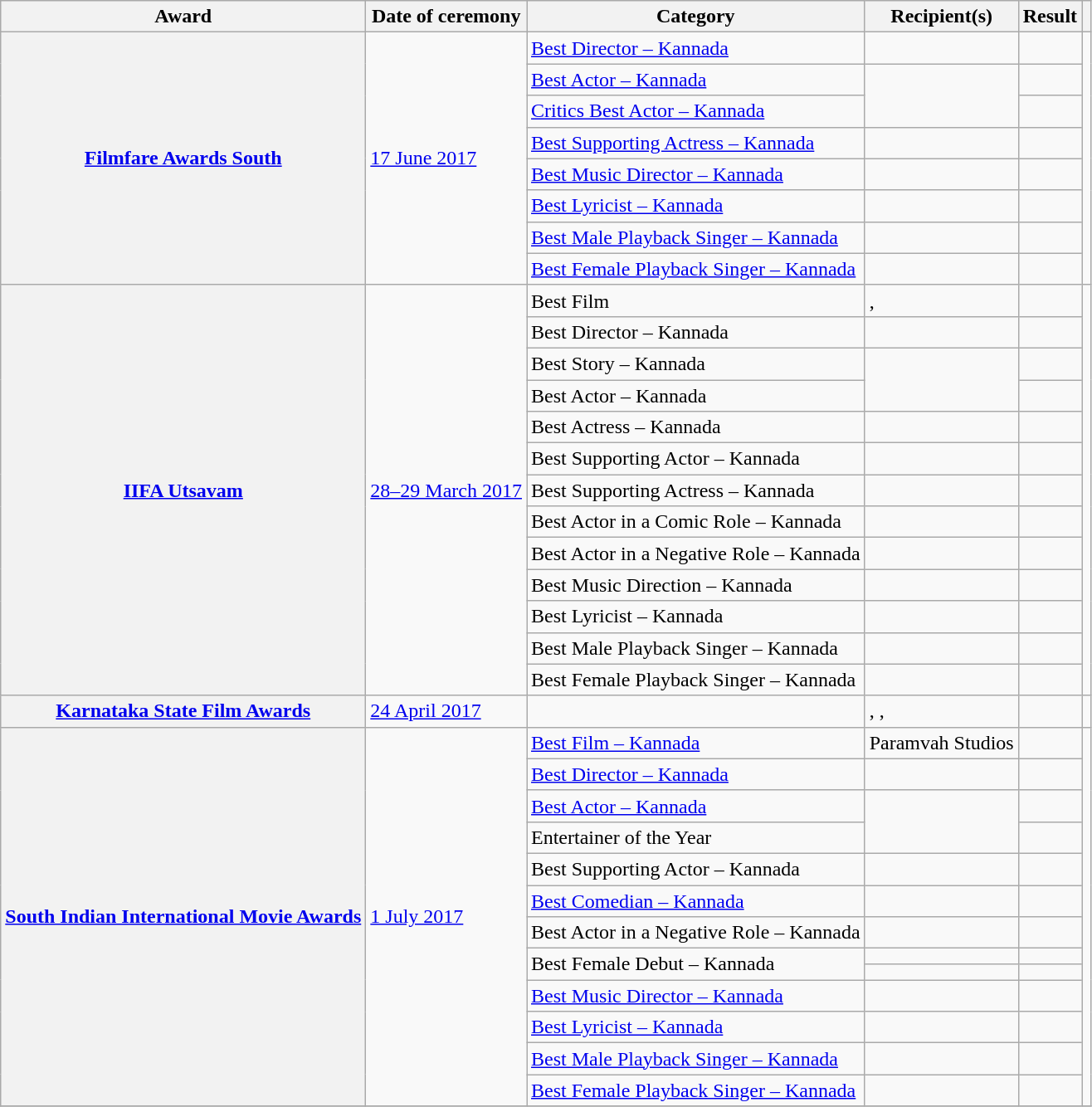<table class="wikitable plainrowheaders sortable">
<tr>
<th scope="col">Award</th>
<th scope="col">Date of ceremony</th>
<th scope="col">Category</th>
<th scope="col">Recipient(s)</th>
<th scope="col">Result</th>
<th scope="col" class="unsortable"></th>
</tr>
<tr>
<th scope="row" rowspan="8"><a href='#'>Filmfare Awards South</a></th>
<td rowspan="8"><a href='#'>17 June 2017</a></td>
<td><a href='#'>Best Director – Kannada</a></td>
<td></td>
<td></td>
<td style="text-align:center;" rowspan="8"><br></td>
</tr>
<tr>
<td><a href='#'>Best Actor – Kannada</a></td>
<td rowspan="2"></td>
<td></td>
</tr>
<tr>
<td><a href='#'>Critics Best Actor – Kannada</a></td>
<td></td>
</tr>
<tr>
<td><a href='#'>Best Supporting Actress – Kannada</a></td>
<td></td>
<td></td>
</tr>
<tr>
<td><a href='#'>Best Music Director – Kannada</a></td>
<td></td>
<td></td>
</tr>
<tr>
<td><a href='#'>Best Lyricist – Kannada</a></td>
<td> </td>
<td></td>
</tr>
<tr>
<td><a href='#'>Best Male Playback Singer – Kannada</a></td>
<td> </td>
<td></td>
</tr>
<tr>
<td><a href='#'>Best Female Playback Singer – Kannada</a></td>
<td> </td>
<td></td>
</tr>
<tr>
<th scope="row" rowspan="13"><a href='#'>IIFA Utsavam</a></th>
<td rowspan="13"><a href='#'>28–29 March 2017</a></td>
<td>Best Film</td>
<td>, </td>
<td></td>
<td style="text-align:center;" rowspan="13"><br></td>
</tr>
<tr>
<td>Best Director – Kannada</td>
<td></td>
<td></td>
</tr>
<tr>
<td>Best Story – Kannada</td>
<td rowspan="2"></td>
<td></td>
</tr>
<tr>
<td>Best Actor – Kannada</td>
<td></td>
</tr>
<tr>
<td>Best Actress – Kannada</td>
<td></td>
<td></td>
</tr>
<tr>
<td>Best Supporting Actor – Kannada</td>
<td></td>
<td></td>
</tr>
<tr>
<td>Best Supporting Actress – Kannada</td>
<td></td>
<td></td>
</tr>
<tr>
<td>Best Actor in a Comic Role – Kannada</td>
<td></td>
<td></td>
</tr>
<tr>
<td>Best Actor in a Negative Role – Kannada</td>
<td></td>
<td></td>
</tr>
<tr>
<td>Best Music Direction – Kannada</td>
<td></td>
<td></td>
</tr>
<tr>
<td>Best Lyricist – Kannada</td>
<td> </td>
<td></td>
</tr>
<tr>
<td>Best Male Playback Singer – Kannada</td>
<td> </td>
<td></td>
</tr>
<tr>
<td>Best Female Playback Singer – Kannada</td>
<td> </td>
<td></td>
</tr>
<tr>
<th scope="row"><a href='#'>Karnataka State Film Awards</a></th>
<td rowspan="1"><a href='#'>24 April 2017</a></td>
<td></td>
<td>, , </td>
<td></td>
<td style="text-align:center;"></td>
</tr>
<tr>
<th scope="row" rowspan="13"><a href='#'>South Indian International Movie Awards</a></th>
<td rowspan="13"><a href='#'>1 July 2017</a></td>
<td><a href='#'>Best Film – Kannada</a></td>
<td>Paramvah Studios</td>
<td></td>
<td style="text-align:center;" rowspan="13"><br></td>
</tr>
<tr>
<td><a href='#'>Best Director – Kannada</a></td>
<td></td>
<td></td>
</tr>
<tr>
<td><a href='#'>Best Actor – Kannada</a></td>
<td rowspan="2"></td>
<td></td>
</tr>
<tr>
<td>Entertainer of the Year</td>
<td></td>
</tr>
<tr>
<td>Best Supporting Actor – Kannada</td>
<td></td>
<td></td>
</tr>
<tr>
<td><a href='#'>Best Comedian – Kannada</a></td>
<td></td>
<td></td>
</tr>
<tr>
<td>Best Actor in a Negative Role – Kannada</td>
<td></td>
<td></td>
</tr>
<tr>
<td rowspan="2">Best Female Debut – Kannada</td>
<td></td>
<td></td>
</tr>
<tr>
<td></td>
<td></td>
</tr>
<tr>
<td><a href='#'>Best Music Director – Kannada</a></td>
<td></td>
<td></td>
</tr>
<tr>
<td><a href='#'>Best Lyricist – Kannada</a></td>
<td></td>
<td></td>
</tr>
<tr>
<td><a href='#'>Best Male Playback Singer – Kannada</a></td>
<td></td>
<td></td>
</tr>
<tr>
<td><a href='#'>Best Female Playback Singer – Kannada</a></td>
<td></td>
<td></td>
</tr>
<tr>
</tr>
</table>
